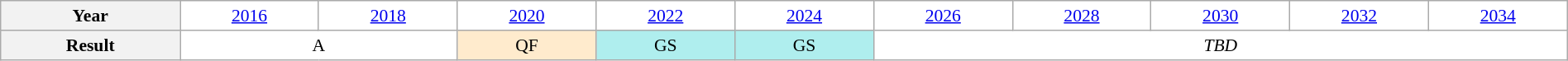<table class="wikitable" style="text-align:center; font-size:90%; background:white;" width="100%">
<tr>
<th>Year</th>
<td><a href='#'>2016</a></td>
<td><a href='#'>2018</a></td>
<td><a href='#'>2020</a></td>
<td><a href='#'>2022</a></td>
<td><a href='#'>2024</a></td>
<td><a href='#'>2026</a></td>
<td><a href='#'>2028</a></td>
<td><a href='#'>2030</a></td>
<td><a href='#'>2032</a></td>
<td><a href='#'>2034</a></td>
</tr>
<tr>
<th>Result</th>
<td colspan="2">A</td>
<td bgcolor="ffebcd">QF</td>
<td bgcolor="afeeee">GS</td>
<td bgcolor="afeeee">GS</td>
<td colspan="5"><em>TBD</em></td>
</tr>
</table>
